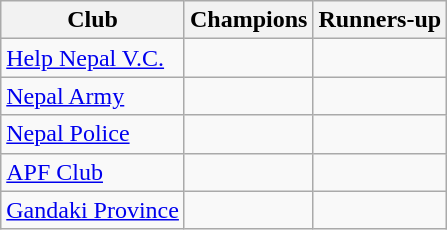<table class="wikitable">
<tr>
<th>Club</th>
<th>Champions</th>
<th>Runners-up</th>
</tr>
<tr>
<td><a href='#'>Help Nepal V.C.</a></td>
<td></td>
<td></td>
</tr>
<tr>
<td><a href='#'>Nepal Army</a></td>
<td></td>
<td></td>
</tr>
<tr>
<td><a href='#'>Nepal Police</a></td>
<td></td>
<td></td>
</tr>
<tr>
<td><a href='#'>APF Club</a></td>
<td></td>
<td></td>
</tr>
<tr>
<td><a href='#'>Gandaki Province</a></td>
<td></td>
<td></td>
</tr>
</table>
